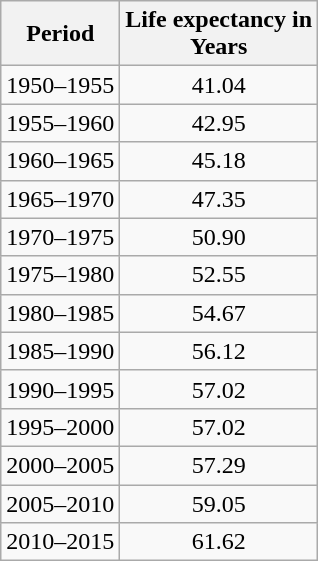<table class="wikitable" style="text-align: center;">
<tr>
<th>Period</th>
<th>Life expectancy in <br> Years</th>
</tr>
<tr>
<td>1950–1955</td>
<td>41.04</td>
</tr>
<tr>
<td>1955–1960</td>
<td> 42.95</td>
</tr>
<tr>
<td>1960–1965</td>
<td> 45.18</td>
</tr>
<tr>
<td>1965–1970</td>
<td> 47.35</td>
</tr>
<tr>
<td>1970–1975</td>
<td> 50.90</td>
</tr>
<tr>
<td>1975–1980</td>
<td> 52.55</td>
</tr>
<tr>
<td>1980–1985</td>
<td> 54.67</td>
</tr>
<tr>
<td>1985–1990</td>
<td> 56.12</td>
</tr>
<tr>
<td>1990–1995</td>
<td> 57.02</td>
</tr>
<tr>
<td>1995–2000</td>
<td> 57.02</td>
</tr>
<tr>
<td>2000–2005</td>
<td> 57.29</td>
</tr>
<tr>
<td>2005–2010</td>
<td> 59.05</td>
</tr>
<tr>
<td>2010–2015</td>
<td> 61.62</td>
</tr>
</table>
